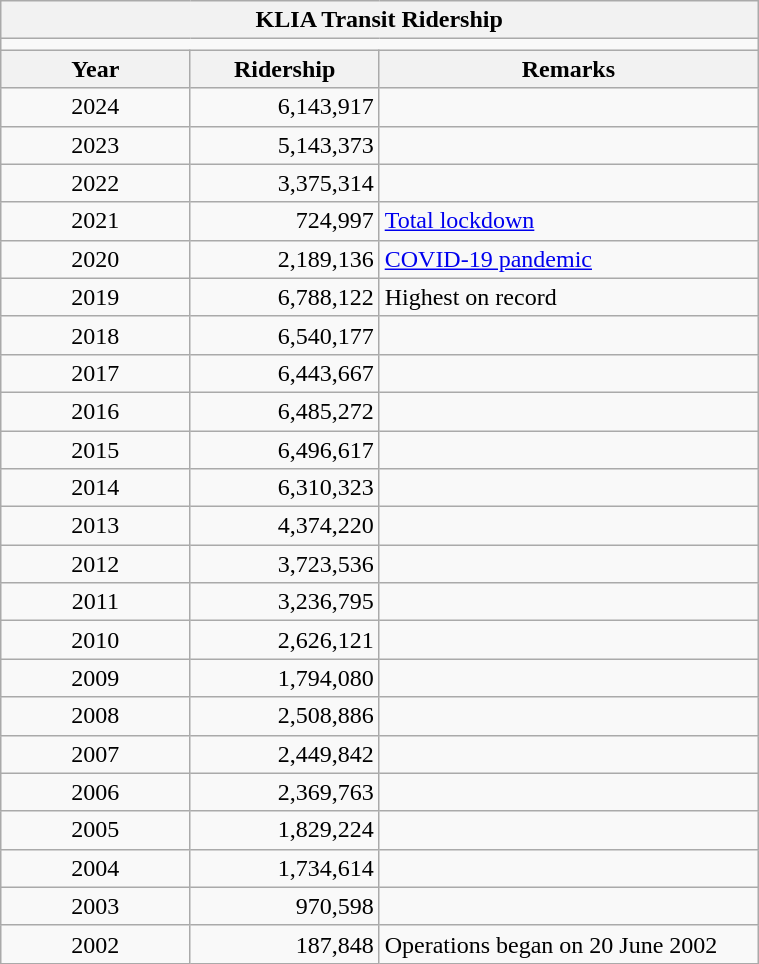<table class="wikitable" style="width:40%">
<tr>
<th colspan="3" align="center">KLIA Transit Ridership</th>
</tr>
<tr>
<td colspan=4 align="center" bgcolor=></td>
</tr>
<tr>
<th style="width:20%">Year</th>
<th style="width:20%">Ridership</th>
<th style="width:40%">Remarks</th>
</tr>
<tr>
<td align="center">2024</td>
<td align="right">6,143,917</td>
</tr>
<tr>
<td align="center">2023</td>
<td align="right">5,143,373</td>
<td></td>
</tr>
<tr>
<td align="center">2022</td>
<td align="right">3,375,314</td>
<td></td>
</tr>
<tr>
<td align="center">2021</td>
<td align="right">724,997</td>
<td><a href='#'>Total lockdown</a></td>
</tr>
<tr>
<td align="center">2020</td>
<td align="right">2,189,136</td>
<td><a href='#'>COVID-19 pandemic</a></td>
</tr>
<tr>
<td align="center">2019</td>
<td align="right">6,788,122</td>
<td>Highest on record</td>
</tr>
<tr>
<td align="center">2018</td>
<td align="right">6,540,177</td>
<td></td>
</tr>
<tr>
<td align="center">2017</td>
<td align="right">6,443,667</td>
<td></td>
</tr>
<tr>
<td align="center">2016</td>
<td align="right">6,485,272</td>
<td></td>
</tr>
<tr>
<td align="center">2015</td>
<td align="right">6,496,617</td>
<td></td>
</tr>
<tr>
<td align="center">2014</td>
<td align="right">6,310,323</td>
<td></td>
</tr>
<tr>
<td align="center">2013</td>
<td align="right">4,374,220</td>
<td></td>
</tr>
<tr>
<td align="center">2012</td>
<td align="right">3,723,536</td>
<td></td>
</tr>
<tr>
<td align="center">2011</td>
<td align="right">3,236,795</td>
<td></td>
</tr>
<tr>
<td align="center">2010</td>
<td align="right">2,626,121</td>
<td></td>
</tr>
<tr>
<td align="center">2009</td>
<td align="right">1,794,080</td>
<td></td>
</tr>
<tr>
<td align="center">2008</td>
<td align="right">2,508,886</td>
<td></td>
</tr>
<tr>
<td align="center">2007</td>
<td align="right">2,449,842</td>
<td></td>
</tr>
<tr>
<td align="center">2006</td>
<td align="right">2,369,763</td>
<td></td>
</tr>
<tr>
<td align="center">2005</td>
<td align="right">1,829,224</td>
<td></td>
</tr>
<tr>
<td align="center">2004</td>
<td align="right">1,734,614</td>
<td></td>
</tr>
<tr>
<td align="center">2003</td>
<td align="right">970,598</td>
<td></td>
</tr>
<tr>
<td align="center">2002</td>
<td align="right">187,848</td>
<td>Operations began on 20 June 2002</td>
</tr>
</table>
